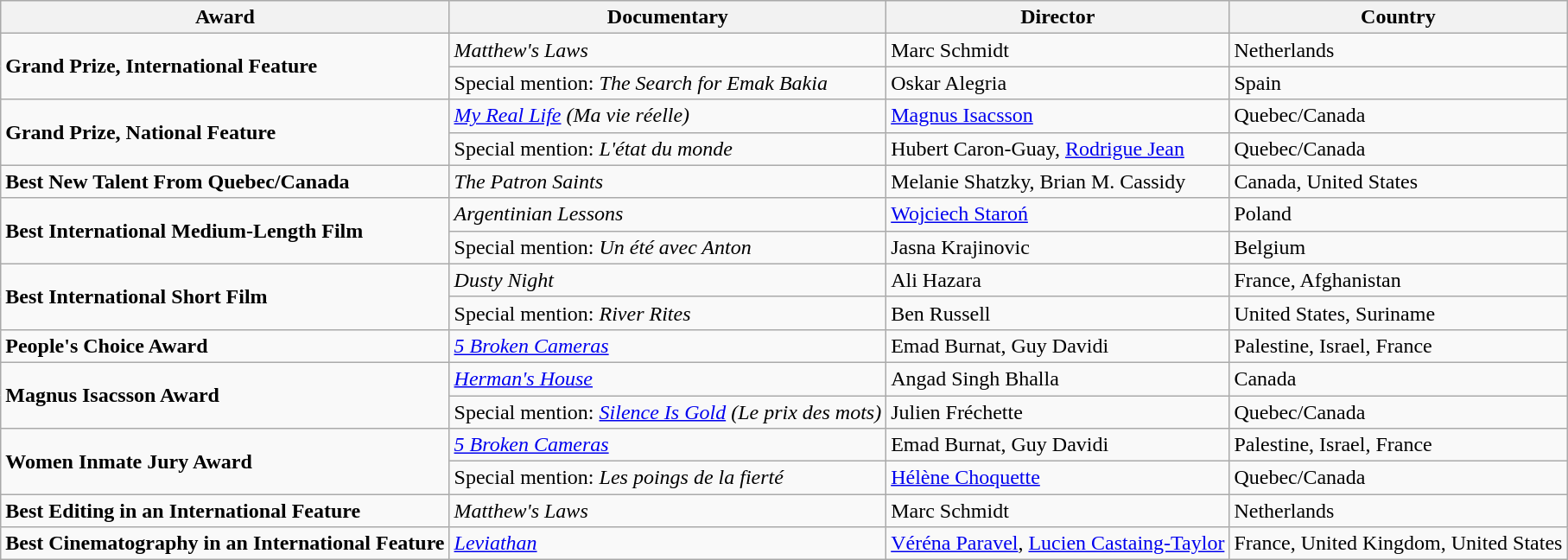<table class="wikitable">
<tr>
<th>Award</th>
<th>Documentary</th>
<th>Director</th>
<th>Country</th>
</tr>
<tr>
<td rowspan="2"><strong>Grand Prize, International Feature</strong></td>
<td><em>Matthew's Laws</em></td>
<td>Marc Schmidt</td>
<td>Netherlands</td>
</tr>
<tr>
<td>Special mention: <em>The Search for Emak Bakia</em></td>
<td>Oskar Alegria</td>
<td>Spain</td>
</tr>
<tr>
<td rowspan="2"><strong>Grand Prize, National Feature</strong></td>
<td><em><a href='#'>My Real Life</a> (Ma vie réelle)</em></td>
<td><a href='#'>Magnus Isacsson</a></td>
<td>Quebec/Canada</td>
</tr>
<tr>
<td>Special mention: <em>L'état du monde</em></td>
<td>Hubert Caron-Guay, <a href='#'>Rodrigue Jean</a></td>
<td>Quebec/Canada</td>
</tr>
<tr>
<td><strong>Best New Talent From Quebec/Canada</strong></td>
<td><em>The Patron Saints</em></td>
<td>Melanie Shatzky, Brian M. Cassidy</td>
<td>Canada, United States</td>
</tr>
<tr>
<td rowspan="2"><strong>Best International Medium-Length Film</strong></td>
<td><em>Argentinian Lessons</em></td>
<td><a href='#'>Wojciech Staroń</a></td>
<td>Poland</td>
</tr>
<tr>
<td>Special mention: <em>Un été avec Anton</em></td>
<td>Jasna Krajinovic</td>
<td>Belgium</td>
</tr>
<tr>
<td rowspan="2"><strong>Best International Short Film</strong></td>
<td><em>Dusty Night</em></td>
<td>Ali Hazara</td>
<td>France, Afghanistan</td>
</tr>
<tr>
<td>Special mention: <em>River Rites</em></td>
<td>Ben Russell</td>
<td>United States, Suriname</td>
</tr>
<tr>
<td><strong>People's Choice Award</strong></td>
<td><em><a href='#'>5 Broken Cameras</a></em></td>
<td>Emad Burnat, Guy Davidi</td>
<td>Palestine, Israel, France</td>
</tr>
<tr>
<td rowspan="2"><strong>Magnus Isacsson Award</strong></td>
<td><em><a href='#'>Herman's House</a></em></td>
<td>Angad Singh Bhalla</td>
<td>Canada</td>
</tr>
<tr>
<td>Special mention: <em><a href='#'>Silence Is Gold</a> (Le prix des mots)</em></td>
<td>Julien Fréchette</td>
<td>Quebec/Canada</td>
</tr>
<tr>
<td rowspan="2"><strong>Women Inmate Jury Award</strong></td>
<td><em><a href='#'>5 Broken Cameras</a></em></td>
<td>Emad Burnat, Guy Davidi</td>
<td>Palestine, Israel, France</td>
</tr>
<tr>
<td>Special mention: <em>Les poings de la fierté</em></td>
<td><a href='#'>Hélène Choquette</a></td>
<td>Quebec/Canada</td>
</tr>
<tr>
<td><strong>Best Editing in an International Feature</strong></td>
<td><em>Matthew's Laws</em></td>
<td>Marc Schmidt</td>
<td>Netherlands</td>
</tr>
<tr>
<td><strong>Best Cinematography in an International Feature</strong></td>
<td><em><a href='#'>Leviathan</a></em></td>
<td><a href='#'>Véréna Paravel</a>, <a href='#'>Lucien Castaing-Taylor</a></td>
<td>France, United Kingdom, United States</td>
</tr>
</table>
